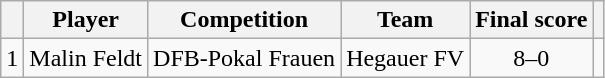<table class="wikitable" style="text-align:center;">
<tr>
<th></th>
<th>Player</th>
<th>Competition</th>
<th>Team</th>
<th>Final score</th>
<th></th>
</tr>
<tr>
<td>1</td>
<td>Malin Feldt</td>
<td>DFB-Pokal Frauen</td>
<td>Hegauer FV</td>
<td>8–0</td>
<td></td>
</tr>
</table>
